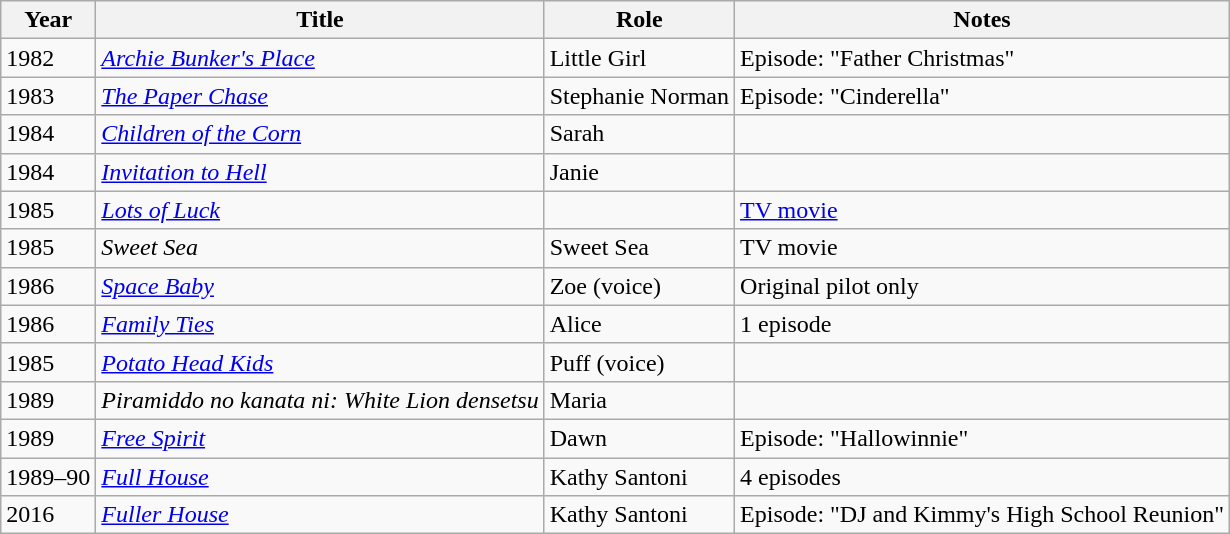<table class="wikitable sortable">
<tr>
<th>Year</th>
<th>Title</th>
<th>Role</th>
<th class="unsortable">Notes</th>
</tr>
<tr>
<td>1982</td>
<td><em><a href='#'>Archie Bunker's Place</a></em></td>
<td>Little Girl</td>
<td>Episode: "Father Christmas"</td>
</tr>
<tr>
<td>1983</td>
<td><em><a href='#'>The Paper Chase</a></em></td>
<td>Stephanie Norman</td>
<td>Episode: "Cinderella"</td>
</tr>
<tr>
<td>1984</td>
<td><em><a href='#'>Children of the Corn</a></em></td>
<td>Sarah</td>
<td></td>
</tr>
<tr>
<td>1984</td>
<td><em><a href='#'>Invitation to Hell</a></em></td>
<td>Janie</td>
<td></td>
</tr>
<tr>
<td>1985</td>
<td><em><a href='#'>Lots of Luck</a></em></td>
<td></td>
<td><a href='#'>TV movie</a></td>
</tr>
<tr>
<td>1985</td>
<td><em>Sweet Sea</em></td>
<td>Sweet Sea</td>
<td>TV movie</td>
</tr>
<tr>
<td>1986</td>
<td><em><a href='#'>Space Baby</a></em></td>
<td>Zoe (voice)</td>
<td>Original pilot only</td>
</tr>
<tr>
<td>1986</td>
<td><em><a href='#'>Family Ties</a></em></td>
<td>Alice</td>
<td>1 episode</td>
</tr>
<tr>
<td>1985</td>
<td><em><a href='#'>Potato Head Kids</a></em></td>
<td>Puff (voice)</td>
<td></td>
</tr>
<tr>
<td>1989</td>
<td><em>Piramiddo no kanata ni: White Lion densetsu</em></td>
<td>Maria</td>
<td></td>
</tr>
<tr>
<td>1989</td>
<td><em><a href='#'>Free Spirit</a></em></td>
<td>Dawn</td>
<td>Episode: "Hallowinnie"</td>
</tr>
<tr>
<td>1989–90</td>
<td><em><a href='#'>Full House</a></em></td>
<td>Kathy Santoni</td>
<td>4 episodes</td>
</tr>
<tr>
<td>2016</td>
<td><em><a href='#'>Fuller House</a></em></td>
<td>Kathy Santoni</td>
<td>Episode: "DJ and Kimmy's High School Reunion"</td>
</tr>
</table>
